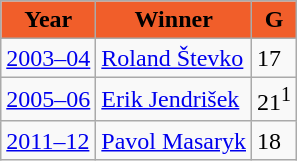<table class="wikitable">
<tr>
<th style="color:black; background:#F15E2A;">Year</th>
<th style="color:black; background:#F15E2A;">Winner</th>
<th style="color:black; background:#F15E2A;">G</th>
</tr>
<tr>
<td><a href='#'>2003–04</a></td>
<td> <a href='#'>Roland Števko</a></td>
<td>17</td>
</tr>
<tr>
<td><a href='#'>2005–06</a></td>
<td> <a href='#'>Erik Jendrišek</a></td>
<td>21<sup>1</sup></td>
</tr>
<tr>
<td><a href='#'>2011–12</a></td>
<td> <a href='#'>Pavol Masaryk</a></td>
<td>18</td>
</tr>
</table>
